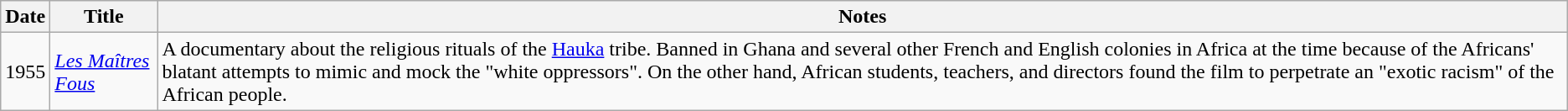<table class="wikitable sortable">
<tr>
<th>Date</th>
<th>Title</th>
<th>Notes</th>
</tr>
<tr>
<td>1955</td>
<td><em><a href='#'>Les Maîtres Fous</a></em></td>
<td>A documentary about the religious rituals of the <a href='#'>Hauka</a> tribe. Banned in Ghana and several other French and English colonies in Africa at the time because of the Africans' blatant attempts to mimic and mock the "white oppressors". On the other hand, African students, teachers, and directors found the film to perpetrate an "exotic racism" of the African people.</td>
</tr>
</table>
